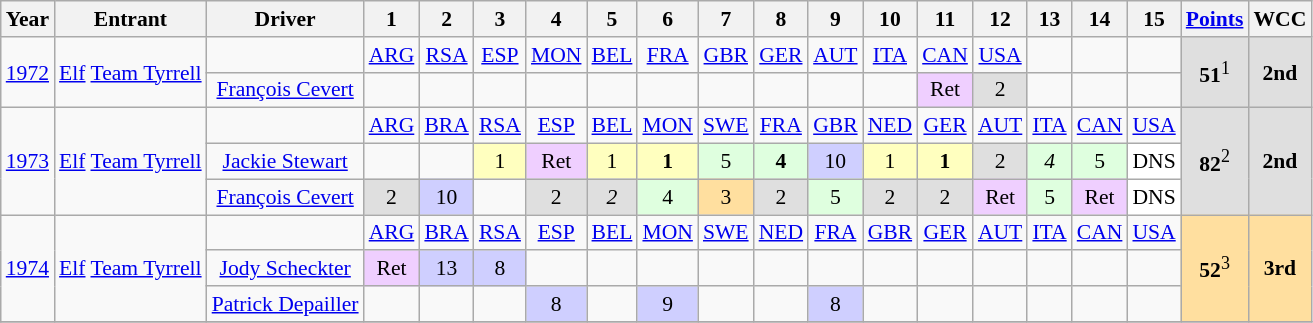<table class="wikitable" style="text-align:center; font-size:90%">
<tr>
<th>Year</th>
<th>Entrant</th>
<th>Driver</th>
<th>1</th>
<th>2</th>
<th>3</th>
<th>4</th>
<th>5</th>
<th>6</th>
<th>7</th>
<th>8</th>
<th>9</th>
<th>10</th>
<th>11</th>
<th>12</th>
<th>13</th>
<th>14</th>
<th>15</th>
<th><a href='#'>Points</a></th>
<th>WCC</th>
</tr>
<tr>
<td rowspan="2"><a href='#'>1972</a></td>
<td rowspan="2"><a href='#'>Elf</a> <a href='#'>Team Tyrrell</a></td>
<td></td>
<td><a href='#'>ARG</a></td>
<td><a href='#'>RSA</a></td>
<td><a href='#'>ESP</a></td>
<td><a href='#'>MON</a></td>
<td><a href='#'>BEL</a></td>
<td><a href='#'>FRA</a></td>
<td><a href='#'>GBR</a></td>
<td><a href='#'>GER</a></td>
<td><a href='#'>AUT</a></td>
<td><a href='#'>ITA</a></td>
<td><a href='#'>CAN</a></td>
<td><a href='#'>USA</a></td>
<td></td>
<td></td>
<td></td>
<td rowspan="2" style="background:#dfdfdf;"><strong>51</strong><sup>1</sup></td>
<td rowspan="2" style="background:#dfdfdf;"><strong>2nd</strong></td>
</tr>
<tr>
<td><a href='#'>François Cevert</a></td>
<td></td>
<td></td>
<td></td>
<td></td>
<td></td>
<td></td>
<td></td>
<td></td>
<td></td>
<td></td>
<td style="background:#efcfff;">Ret</td>
<td style="background:#dfdfdf;">2</td>
<td></td>
<td></td>
<td></td>
</tr>
<tr>
<td rowspan="3"><a href='#'>1973</a></td>
<td rowspan="3"><a href='#'>Elf</a> <a href='#'>Team Tyrrell</a></td>
<td></td>
<td><a href='#'>ARG</a></td>
<td><a href='#'>BRA</a></td>
<td><a href='#'>RSA</a></td>
<td><a href='#'>ESP</a></td>
<td><a href='#'>BEL</a></td>
<td><a href='#'>MON</a></td>
<td><a href='#'>SWE</a></td>
<td><a href='#'>FRA</a></td>
<td><a href='#'>GBR</a></td>
<td><a href='#'>NED</a></td>
<td><a href='#'>GER</a></td>
<td><a href='#'>AUT</a></td>
<td><a href='#'>ITA</a></td>
<td><a href='#'>CAN</a></td>
<td><a href='#'>USA</a></td>
<td rowspan="3" style="background:#dfdfdf;"><strong>82</strong><sup>2</sup></td>
<td rowspan="3" style="background:#dfdfdf;"><strong>2nd</strong></td>
</tr>
<tr>
<td><a href='#'>Jackie Stewart</a></td>
<td></td>
<td></td>
<td style="background:#ffffbf;">1</td>
<td style="background:#efcfff;">Ret</td>
<td style="background:#ffffbf;">1</td>
<td style="background:#ffffbf;"><strong>1</strong></td>
<td style="background:#dfffdf;">5</td>
<td style="background:#dfffdf;"><strong>4</strong></td>
<td style="background:#cfcfff;">10</td>
<td style="background:#ffffbf;">1</td>
<td style="background:#ffffbf;"><strong>1</strong></td>
<td style="background:#dfdfdf;">2</td>
<td style="background:#dfffdf;"><em>4</em></td>
<td style="background:#dfffdf;">5</td>
<td style="background:white;">DNS</td>
</tr>
<tr>
<td><a href='#'>François Cevert</a></td>
<td style="background:#dfdfdf;">2</td>
<td style="background:#cfcfff;">10</td>
<td></td>
<td style="background:#dfdfdf;">2</td>
<td style="background:#dfdfdf;"><em>2</em></td>
<td style="background:#dfffdf;">4</td>
<td style="background:#ffdf9f;">3</td>
<td style="background:#dfdfdf;">2</td>
<td style="background:#dfffdf;">5</td>
<td style="background:#dfdfdf;">2</td>
<td style="background:#dfdfdf;">2</td>
<td style="background:#efcfff;">Ret</td>
<td style="background:#dfffdf;">5</td>
<td style="background:#efcfff;">Ret</td>
<td style="background:#fff;">DNS</td>
</tr>
<tr>
<td rowspan="3"><a href='#'>1974</a></td>
<td rowspan="3"><a href='#'>Elf</a> <a href='#'>Team Tyrrell</a></td>
<td></td>
<td><a href='#'>ARG</a></td>
<td><a href='#'>BRA</a></td>
<td><a href='#'>RSA</a></td>
<td><a href='#'>ESP</a></td>
<td><a href='#'>BEL</a></td>
<td><a href='#'>MON</a></td>
<td><a href='#'>SWE</a></td>
<td><a href='#'>NED</a></td>
<td><a href='#'>FRA</a></td>
<td><a href='#'>GBR</a></td>
<td><a href='#'>GER</a></td>
<td><a href='#'>AUT</a></td>
<td><a href='#'>ITA</a></td>
<td><a href='#'>CAN</a></td>
<td><a href='#'>USA</a></td>
<td rowspan="3" style="background:#ffdf9f;"><strong>52</strong><sup>3</sup></td>
<td rowspan="3" style="background:#ffdf9f;"><strong>3rd</strong></td>
</tr>
<tr>
<td><a href='#'>Jody Scheckter</a></td>
<td style="background:#EFCFFF;">Ret</td>
<td style="background:#CFCFFF;">13</td>
<td style="background:#CFCFFF;">8</td>
<td></td>
<td></td>
<td></td>
<td></td>
<td></td>
<td></td>
<td></td>
<td></td>
<td></td>
<td></td>
<td></td>
<td></td>
</tr>
<tr>
<td><a href='#'>Patrick Depailler</a></td>
<td></td>
<td></td>
<td></td>
<td style="background:#cfcfff;">8</td>
<td></td>
<td style="background:#cfcfff;">9</td>
<td></td>
<td></td>
<td style="background:#cfcfff;">8</td>
<td></td>
<td></td>
<td></td>
<td></td>
<td></td>
<td></td>
</tr>
<tr>
</tr>
</table>
